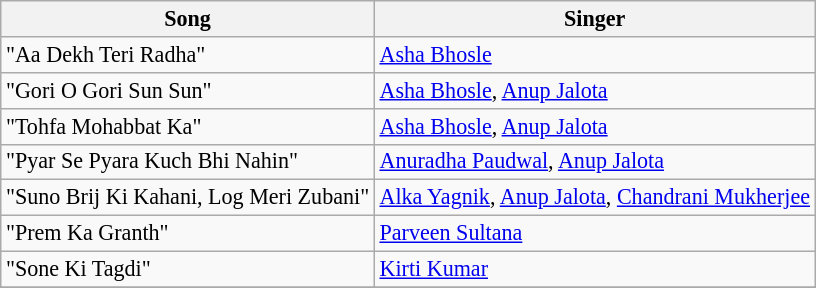<table class="wikitable" style="font-size:92%">
<tr>
<th>Song</th>
<th>Singer</th>
</tr>
<tr>
<td>"Aa Dekh Teri Radha"</td>
<td><a href='#'>Asha Bhosle</a></td>
</tr>
<tr>
<td>"Gori O Gori Sun Sun"</td>
<td><a href='#'>Asha Bhosle</a>, <a href='#'>Anup Jalota</a></td>
</tr>
<tr>
<td>"Tohfa Mohabbat Ka"</td>
<td><a href='#'>Asha Bhosle</a>, <a href='#'>Anup Jalota</a></td>
</tr>
<tr>
<td>"Pyar Se Pyara Kuch Bhi Nahin"</td>
<td><a href='#'>Anuradha Paudwal</a>, <a href='#'>Anup Jalota</a></td>
</tr>
<tr>
<td>"Suno Brij Ki Kahani, Log Meri Zubani"</td>
<td><a href='#'>Alka Yagnik</a>, <a href='#'>Anup Jalota</a>, <a href='#'>Chandrani Mukherjee</a></td>
</tr>
<tr>
<td>"Prem Ka Granth"</td>
<td><a href='#'>Parveen Sultana</a></td>
</tr>
<tr>
<td>"Sone Ki Tagdi"</td>
<td><a href='#'>Kirti Kumar</a></td>
</tr>
<tr>
</tr>
</table>
